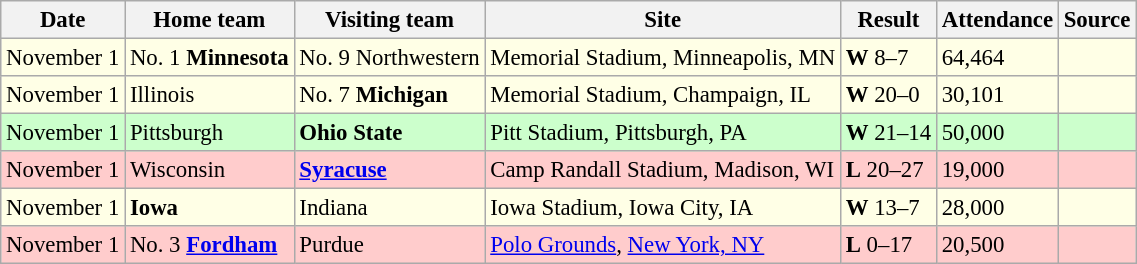<table class="wikitable" style="font-size:95%;">
<tr>
<th>Date</th>
<th>Home team</th>
<th>Visiting team</th>
<th>Site</th>
<th>Result</th>
<th>Attendance</th>
<th class="unsortable">Source</th>
</tr>
<tr bgcolor=ffffe6>
<td>November 1</td>
<td>No. 1 <strong>Minnesota</strong></td>
<td>No. 9 Northwestern</td>
<td>Memorial Stadium, Minneapolis, MN</td>
<td><strong>W</strong> 8–7</td>
<td>64,464</td>
<td></td>
</tr>
<tr bgcolor=ffffe6>
<td>November 1</td>
<td>Illinois</td>
<td>No. 7 <strong>Michigan</strong></td>
<td>Memorial Stadium, Champaign, IL</td>
<td><strong>W</strong> 20–0</td>
<td>30,101</td>
<td></td>
</tr>
<tr bgcolor=ccffcc>
<td>November 1</td>
<td>Pittsburgh</td>
<td><strong>Ohio State</strong></td>
<td>Pitt Stadium, Pittsburgh, PA</td>
<td><strong>W</strong> 21–14</td>
<td>50,000</td>
<td></td>
</tr>
<tr bgcolor=ffcccc>
<td>November 1</td>
<td>Wisconsin</td>
<td><strong><a href='#'>Syracuse</a></strong></td>
<td>Camp Randall Stadium, Madison, WI</td>
<td><strong>L</strong> 20–27</td>
<td>19,000</td>
<td></td>
</tr>
<tr bgcolor=ffffe6>
<td>November 1</td>
<td><strong>Iowa</strong></td>
<td>Indiana</td>
<td>Iowa Stadium, Iowa City, IA</td>
<td><strong>W</strong> 13–7</td>
<td>28,000</td>
<td></td>
</tr>
<tr bgcolor=ffcccc>
<td>November 1</td>
<td>No. 3 <strong><a href='#'>Fordham</a></strong></td>
<td>Purdue</td>
<td><a href='#'>Polo Grounds</a>, <a href='#'>New York, NY</a></td>
<td><strong>L</strong> 0–17</td>
<td>20,500</td>
<td></td>
</tr>
</table>
